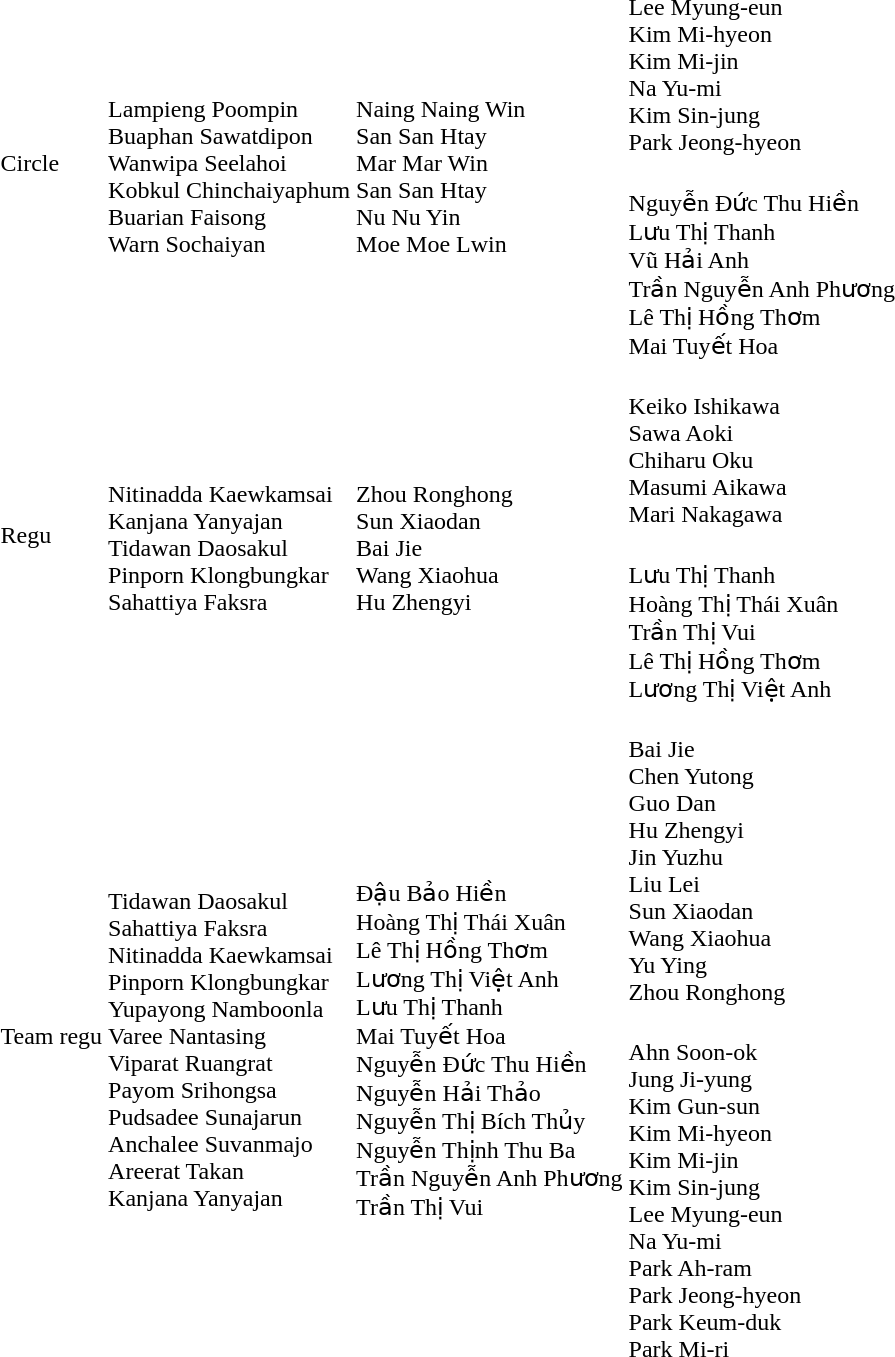<table>
<tr>
<td rowspan=2>Circle<br></td>
<td rowspan=2><br>Lampieng Poompin<br>Buaphan Sawatdipon<br>Wanwipa Seelahoi<br>Kobkul Chinchaiyaphum<br>Buarian Faisong<br>Warn Sochaiyan</td>
<td rowspan=2><br>Naing Naing Win<br>San San Htay<br>Mar Mar Win<br>San San Htay<br>Nu Nu Yin<br>Moe Moe Lwin</td>
<td><br>Lee Myung-eun<br>Kim Mi-hyeon<br>Kim Mi-jin<br>Na Yu-mi<br>Kim Sin-jung<br>Park Jeong-hyeon</td>
</tr>
<tr>
<td><br>Nguyễn Đức Thu Hiền<br>Lưu Thị Thanh<br>Vũ Hải Anh<br>Trần Nguyễn Anh Phương<br>Lê Thị Hồng Thơm<br>Mai Tuyết Hoa</td>
</tr>
<tr>
<td rowspan=2>Regu<br></td>
<td rowspan=2><br>Nitinadda Kaewkamsai<br>Kanjana Yanyajan<br>Tidawan Daosakul<br>Pinporn Klongbungkar<br>Sahattiya Faksra</td>
<td rowspan=2><br>Zhou Ronghong<br>Sun Xiaodan<br>Bai Jie<br>Wang Xiaohua<br>Hu Zhengyi</td>
<td><br>Keiko Ishikawa<br>Sawa Aoki<br>Chiharu Oku<br>Masumi Aikawa<br>Mari Nakagawa</td>
</tr>
<tr>
<td><br>Lưu Thị Thanh<br>Hoàng Thị Thái Xuân<br>Trần Thị Vui<br>Lê Thị Hồng Thơm<br>Lương Thị Việt Anh</td>
</tr>
<tr>
<td rowspan=2>Team regu<br></td>
<td rowspan=2><br>Tidawan Daosakul<br>Sahattiya Faksra<br>Nitinadda Kaewkamsai<br>Pinporn Klongbungkar<br>Yupayong Namboonla<br>Varee Nantasing<br>Viparat Ruangrat<br>Payom Srihongsa<br>Pudsadee Sunajarun<br>Anchalee Suvanmajo<br>Areerat Takan<br>Kanjana Yanyajan</td>
<td rowspan=2><br>Đậu Bảo Hiền<br>Hoàng Thị Thái Xuân<br>Lê Thị Hồng Thơm<br>Lương Thị Việt Anh<br>Lưu Thị Thanh<br>Mai Tuyết Hoa<br>Nguyễn Đức Thu Hiền<br>Nguyễn Hải Thảo<br>Nguyễn Thị Bích Thủy<br>Nguyễn Thịnh Thu Ba<br>Trần Nguyễn Anh Phương<br>Trần Thị Vui</td>
<td><br>Bai Jie<br>Chen Yutong<br>Guo Dan<br>Hu Zhengyi<br>Jin Yuzhu<br>Liu Lei<br>Sun Xiaodan<br>Wang Xiaohua<br>Yu Ying<br>Zhou Ronghong</td>
</tr>
<tr>
<td><br>Ahn Soon-ok<br>Jung Ji-yung<br>Kim Gun-sun<br>Kim Mi-hyeon<br>Kim Mi-jin<br>Kim Sin-jung<br>Lee Myung-eun<br>Na Yu-mi<br>Park Ah-ram<br>Park Jeong-hyeon<br>Park Keum-duk<br>Park Mi-ri</td>
</tr>
</table>
